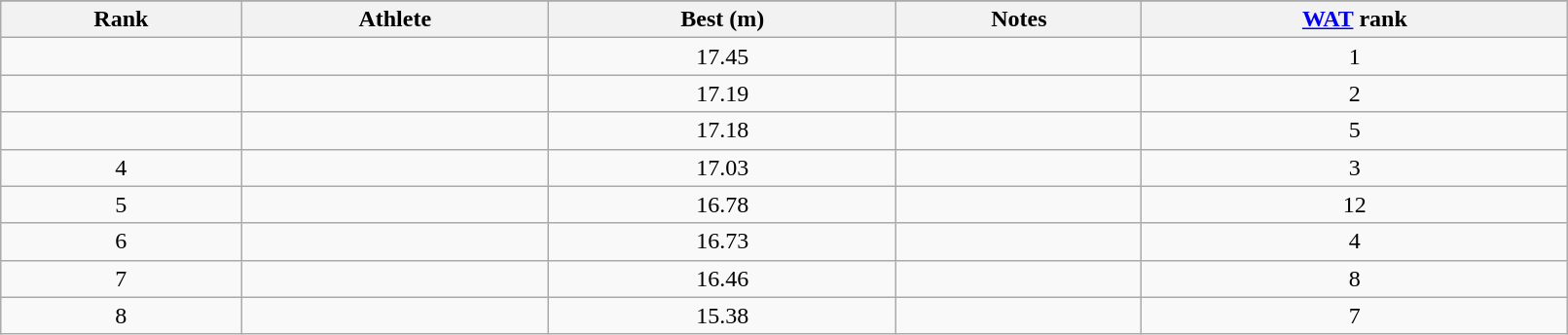<table class="wikitable" width=85%>
<tr>
</tr>
<tr>
<th>Rank</th>
<th>Athlete</th>
<th>Best (m)</th>
<th>Notes</th>
<th><a href='#'>WAT</a> rank</th>
</tr>
<tr align="center">
<td></td>
<td align="left"></td>
<td>17.45</td>
<td></td>
<td>1</td>
</tr>
<tr align="center">
<td></td>
<td align="left"></td>
<td>17.19</td>
<td></td>
<td>2</td>
</tr>
<tr align="center">
<td></td>
<td align="left"></td>
<td>17.18</td>
<td></td>
<td>5</td>
</tr>
<tr align="center">
<td>4</td>
<td align="left"></td>
<td>17.03</td>
<td></td>
<td>3</td>
</tr>
<tr align="center">
<td>5</td>
<td align="left"></td>
<td>16.78</td>
<td></td>
<td>12</td>
</tr>
<tr align="center">
<td>6</td>
<td align="left"></td>
<td>16.73</td>
<td></td>
<td>4</td>
</tr>
<tr align="center">
<td>7</td>
<td align="left"></td>
<td>16.46</td>
<td></td>
<td>8</td>
</tr>
<tr align="center">
<td>8</td>
<td align="left"></td>
<td>15.38</td>
<td></td>
<td>7</td>
</tr>
</table>
